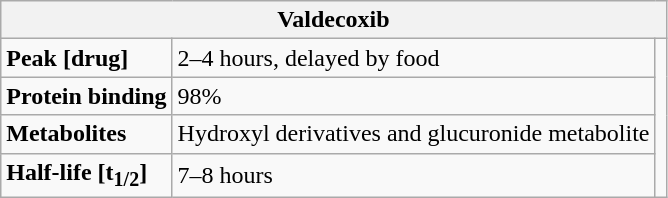<table class="wikitable" border="1", align="center">
<tr>
<th colspan="3">Valdecoxib</th>
</tr>
<tr>
<td><strong>Peak [drug]</strong></td>
<td>2–4 hours, delayed by food</td>
<td rowspan="4"></td>
</tr>
<tr>
<td><strong>Protein binding</strong></td>
<td>98%</td>
</tr>
<tr>
<td><strong>Metabolites</strong></td>
<td>Hydroxyl derivatives and glucuronide metabolite</td>
</tr>
<tr>
<td><strong>Half-life [t<sub>1/2</sub>]</strong></td>
<td>7–8 hours</td>
</tr>
</table>
